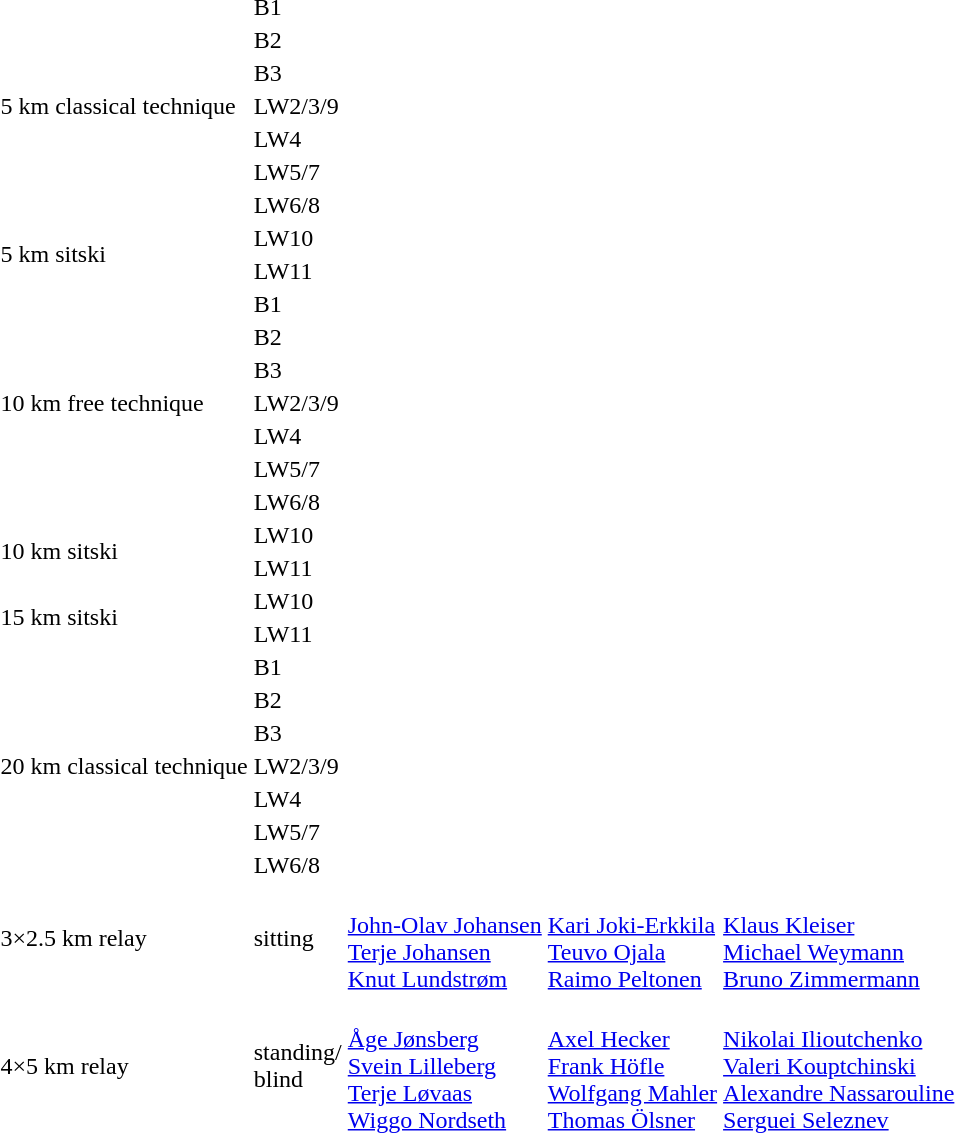<table>
<tr>
<td rowspan="7">5 km classical technique</td>
<td>B1<br></td>
<td></td>
<td></td>
<td></td>
</tr>
<tr>
<td>B2<br></td>
<td></td>
<td></td>
<td></td>
</tr>
<tr>
<td>B3<br></td>
<td></td>
<td></td>
<td></td>
</tr>
<tr>
<td>LW2/3/9<br></td>
<td></td>
<td></td>
<td></td>
</tr>
<tr>
<td>LW4<br></td>
<td></td>
<td></td>
<td></td>
</tr>
<tr>
<td>LW5/7<br></td>
<td></td>
<td></td>
<td></td>
</tr>
<tr>
<td>LW6/8<br></td>
<td></td>
<td></td>
<td></td>
</tr>
<tr>
<td rowspan="2">5 km sitski</td>
<td>LW10<br></td>
<td></td>
<td></td>
<td></td>
</tr>
<tr>
<td>LW11<br></td>
<td></td>
<td></td>
<td></td>
</tr>
<tr>
<td rowspan="7">10 km free technique</td>
<td>B1<br></td>
<td></td>
<td></td>
<td></td>
</tr>
<tr>
<td>B2<br></td>
<td></td>
<td></td>
<td></td>
</tr>
<tr>
<td>B3<br></td>
<td></td>
<td></td>
<td></td>
</tr>
<tr>
<td>LW2/3/9<br></td>
<td></td>
<td></td>
<td></td>
</tr>
<tr>
<td>LW4<br></td>
<td></td>
<td></td>
<td></td>
</tr>
<tr>
<td>LW5/7<br></td>
<td></td>
<td></td>
<td></td>
</tr>
<tr>
<td>LW6/8<br></td>
<td></td>
<td></td>
<td></td>
</tr>
<tr>
<td rowspan="2">10 km sitski</td>
<td>LW10<br></td>
<td></td>
<td></td>
<td></td>
</tr>
<tr>
<td>LW11<br></td>
<td></td>
<td></td>
<td></td>
</tr>
<tr>
<td rowspan="2">15 km sitski</td>
<td>LW10<br></td>
<td></td>
<td></td>
<td></td>
</tr>
<tr>
<td>LW11<br></td>
<td></td>
<td></td>
<td></td>
</tr>
<tr>
<td rowspan="7">20 km classical technique</td>
<td>B1<br></td>
<td></td>
<td></td>
<td></td>
</tr>
<tr>
<td>B2<br></td>
<td></td>
<td></td>
<td></td>
</tr>
<tr>
<td>B3<br></td>
<td></td>
<td></td>
<td></td>
</tr>
<tr>
<td>LW2/3/9<br></td>
<td></td>
<td></td>
<td></td>
</tr>
<tr>
<td>LW4<br></td>
<td></td>
<td></td>
<td></td>
</tr>
<tr>
<td>LW5/7<br></td>
<td></td>
<td></td>
<td></td>
</tr>
<tr>
<td>LW6/8<br></td>
<td></td>
<td></td>
<td></td>
</tr>
<tr>
<td>3×2.5 km relay</td>
<td>sitting<br></td>
<td valign=top> <br> <a href='#'>John-Olav Johansen</a> <br> <a href='#'>Terje Johansen</a> <br> <a href='#'>Knut Lundstrøm</a></td>
<td valign=top> <br> <a href='#'>Kari Joki-Erkkila</a> <br> <a href='#'>Teuvo Ojala</a> <br> <a href='#'>Raimo Peltonen</a></td>
<td valign=top> <br> <a href='#'>Klaus Kleiser</a> <br> <a href='#'>Michael Weymann</a> <br> <a href='#'>Bruno Zimmermann</a></td>
</tr>
<tr>
<td>4×5 km relay</td>
<td>standing/<br>blind<br></td>
<td valign=top> <br> <a href='#'>Åge Jønsberg</a> <br> <a href='#'>Svein Lilleberg</a> <br> <a href='#'>Terje Løvaas</a> <br> <a href='#'>Wiggo Nordseth</a></td>
<td valign=top> <br> <a href='#'>Axel Hecker</a> <br> <a href='#'>Frank Höfle</a> <br> <a href='#'>Wolfgang Mahler</a> <br> <a href='#'>Thomas Ölsner</a></td>
<td valign=top> <br> <a href='#'>Nikolai Ilioutchenko</a> <br> <a href='#'>Valeri Kouptchinski</a> <br> <a href='#'>Alexandre Nassarouline</a> <br> <a href='#'>Serguei Seleznev</a></td>
</tr>
</table>
